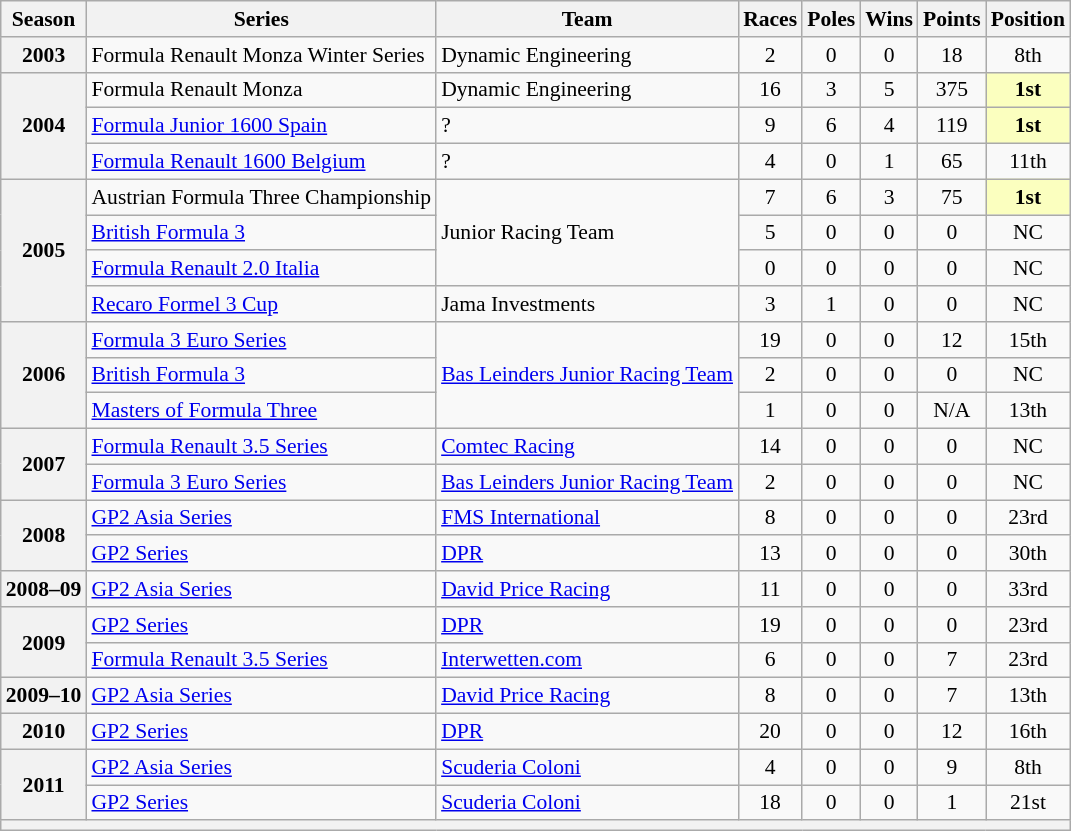<table class="wikitable" style="font-size: 90%; text-align:center">
<tr>
<th>Season</th>
<th>Series</th>
<th>Team</th>
<th>Races</th>
<th>Poles</th>
<th>Wins</th>
<th>Points</th>
<th>Position</th>
</tr>
<tr>
<th>2003</th>
<td align=left>Formula Renault Monza Winter Series</td>
<td align=left>Dynamic Engineering</td>
<td>2</td>
<td>0</td>
<td>0</td>
<td>18</td>
<td>8th</td>
</tr>
<tr>
<th rowspan=3>2004</th>
<td align=left>Formula Renault Monza</td>
<td align=left>Dynamic Engineering</td>
<td>16</td>
<td>3</td>
<td>5</td>
<td>375</td>
<td style="background:#FBFFBF;"><strong>1st</strong></td>
</tr>
<tr>
<td align=left><a href='#'>Formula Junior 1600 Spain</a></td>
<td align=left>?</td>
<td>9</td>
<td>6</td>
<td>4</td>
<td>119</td>
<td style="background:#FBFFBF;"><strong>1st</strong></td>
</tr>
<tr>
<td align=left><a href='#'>Formula Renault 1600 Belgium</a></td>
<td align=left>?</td>
<td>4</td>
<td>0</td>
<td>1</td>
<td>65</td>
<td>11th</td>
</tr>
<tr>
<th rowspan=4>2005</th>
<td align=left nowrap>Austrian Formula Three Championship</td>
<td rowspan=3 align=left>Junior Racing Team</td>
<td>7</td>
<td>6</td>
<td>3</td>
<td>75</td>
<td style="background:#FBFFBF;"><strong>1st</strong></td>
</tr>
<tr>
<td align=left><a href='#'>British Formula 3</a></td>
<td>5</td>
<td>0</td>
<td>0</td>
<td>0</td>
<td>NC</td>
</tr>
<tr>
<td align=left><a href='#'>Formula Renault 2.0 Italia</a></td>
<td>0</td>
<td>0</td>
<td>0</td>
<td>0</td>
<td>NC</td>
</tr>
<tr>
<td align=left><a href='#'>Recaro Formel 3 Cup</a></td>
<td align=left>Jama Investments</td>
<td>3</td>
<td>1</td>
<td>0</td>
<td>0</td>
<td>NC</td>
</tr>
<tr>
<th rowspan=3>2006</th>
<td align=left><a href='#'>Formula 3 Euro Series</a></td>
<td rowspan=3 align=left nowrap><a href='#'>Bas Leinders Junior Racing Team</a></td>
<td>19</td>
<td>0</td>
<td>0</td>
<td>12</td>
<td>15th</td>
</tr>
<tr>
<td align=left><a href='#'>British Formula 3</a></td>
<td>2</td>
<td>0</td>
<td>0</td>
<td>0</td>
<td>NC</td>
</tr>
<tr>
<td align=left><a href='#'>Masters of Formula Three</a></td>
<td>1</td>
<td>0</td>
<td>0</td>
<td>N/A</td>
<td>13th</td>
</tr>
<tr>
<th rowspan=2>2007</th>
<td align=left><a href='#'>Formula Renault 3.5 Series</a></td>
<td align=left><a href='#'>Comtec Racing</a></td>
<td>14</td>
<td>0</td>
<td>0</td>
<td>0</td>
<td>NC</td>
</tr>
<tr>
<td align=left><a href='#'>Formula 3 Euro Series</a></td>
<td align=left><a href='#'>Bas Leinders Junior Racing Team</a></td>
<td>2</td>
<td>0</td>
<td>0</td>
<td>0</td>
<td>NC</td>
</tr>
<tr>
<th rowspan=2>2008</th>
<td align=left><a href='#'>GP2 Asia Series</a></td>
<td align=left><a href='#'>FMS International</a></td>
<td>8</td>
<td>0</td>
<td>0</td>
<td>0</td>
<td>23rd</td>
</tr>
<tr>
<td align=left><a href='#'>GP2 Series</a></td>
<td align=left><a href='#'>DPR</a></td>
<td>13</td>
<td>0</td>
<td>0</td>
<td>0</td>
<td>30th</td>
</tr>
<tr>
<th>2008–09</th>
<td align=left><a href='#'>GP2 Asia Series</a></td>
<td align=left><a href='#'>David Price Racing</a></td>
<td>11</td>
<td>0</td>
<td>0</td>
<td>0</td>
<td>33rd</td>
</tr>
<tr>
<th rowspan=2>2009</th>
<td align=left><a href='#'>GP2 Series</a></td>
<td align=left><a href='#'>DPR</a></td>
<td>19</td>
<td>0</td>
<td>0</td>
<td>0</td>
<td>23rd</td>
</tr>
<tr>
<td align=left><a href='#'>Formula Renault 3.5 Series</a></td>
<td align=left><a href='#'>Interwetten.com</a></td>
<td>6</td>
<td>0</td>
<td>0</td>
<td>7</td>
<td>23rd</td>
</tr>
<tr>
<th>2009–10</th>
<td align=left><a href='#'>GP2 Asia Series</a></td>
<td align=left><a href='#'>David Price Racing</a></td>
<td>8</td>
<td>0</td>
<td>0</td>
<td>7</td>
<td>13th</td>
</tr>
<tr>
<th>2010</th>
<td align=left><a href='#'>GP2 Series</a></td>
<td align=left><a href='#'>DPR</a></td>
<td>20</td>
<td>0</td>
<td>0</td>
<td>12</td>
<td>16th</td>
</tr>
<tr>
<th rowspan=2>2011</th>
<td align=left><a href='#'>GP2 Asia Series</a></td>
<td align=left><a href='#'>Scuderia Coloni</a></td>
<td>4</td>
<td>0</td>
<td>0</td>
<td>9</td>
<td>8th</td>
</tr>
<tr>
<td align=left><a href='#'>GP2 Series</a></td>
<td align=left><a href='#'>Scuderia Coloni</a></td>
<td>18</td>
<td>0</td>
<td>0</td>
<td>1</td>
<td>21st</td>
</tr>
<tr>
<th colspan="8"></th>
</tr>
</table>
